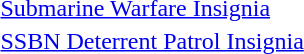<table>
<tr>
<td></td>
<td><a href='#'>Submarine Warfare Insignia</a></td>
</tr>
<tr>
<td></td>
<td><a href='#'>SSBN Deterrent Patrol Insignia</a></td>
</tr>
</table>
